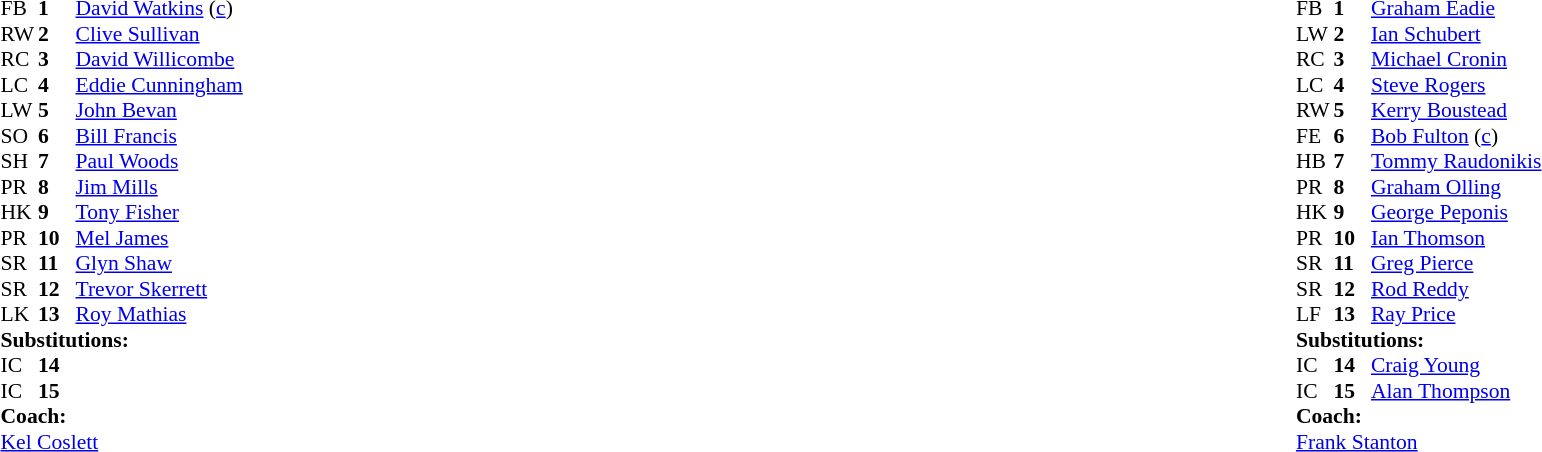<table width="100%">
<tr>
<td valign="top" width="50%"><br><table style="font-size: 90%" cellspacing="0" cellpadding="0">
<tr>
<th width="25"></th>
<th width="25"></th>
</tr>
<tr>
<td>FB</td>
<td><strong>1</strong></td>
<td><a href='#'>David Watkins</a> (<a href='#'>c</a>)</td>
</tr>
<tr>
<td>RW</td>
<td><strong>2</strong></td>
<td><a href='#'>Clive Sullivan</a></td>
</tr>
<tr>
<td>RC</td>
<td><strong>3</strong></td>
<td><a href='#'>David Willicombe</a></td>
</tr>
<tr>
<td>LC</td>
<td><strong>4</strong></td>
<td><a href='#'>Eddie Cunningham</a></td>
</tr>
<tr>
<td>LW</td>
<td><strong>5</strong></td>
<td><a href='#'>John Bevan</a></td>
</tr>
<tr>
<td>SO</td>
<td><strong>6</strong></td>
<td><a href='#'>Bill Francis</a></td>
</tr>
<tr>
<td>SH</td>
<td><strong>7</strong></td>
<td><a href='#'>Paul Woods</a></td>
</tr>
<tr>
<td>PR</td>
<td><strong>8</strong></td>
<td><a href='#'>Jim Mills</a></td>
</tr>
<tr>
<td>HK</td>
<td><strong>9</strong></td>
<td><a href='#'>Tony Fisher</a></td>
</tr>
<tr>
<td>PR</td>
<td><strong>10</strong></td>
<td><a href='#'>Mel James</a></td>
</tr>
<tr>
<td>SR</td>
<td><strong>11</strong></td>
<td><a href='#'>Glyn Shaw</a></td>
</tr>
<tr>
<td>SR</td>
<td><strong>12</strong></td>
<td><a href='#'>Trevor Skerrett</a></td>
</tr>
<tr>
<td>LK</td>
<td><strong>13</strong></td>
<td><a href='#'>Roy Mathias</a></td>
</tr>
<tr>
<td colspan=3><strong>Substitutions:</strong></td>
</tr>
<tr>
<td>IC</td>
<td><strong>14</strong></td>
<td></td>
</tr>
<tr>
<td>IC</td>
<td><strong>15</strong></td>
<td></td>
</tr>
<tr>
<td colspan=3><strong>Coach:</strong></td>
</tr>
<tr>
<td colspan="4"> <a href='#'>Kel Coslett</a></td>
</tr>
</table>
</td>
<td style="vertical-align:top"></td>
<td valign="top" width="50%"><br><table style="font-size: 90%" cellspacing="0" cellpadding="0" align="center">
<tr>
<th width="25"></th>
<th width="25"></th>
</tr>
<tr>
<td>FB</td>
<td><strong>1</strong></td>
<td><a href='#'>Graham Eadie</a></td>
</tr>
<tr>
<td>LW</td>
<td><strong>2</strong></td>
<td><a href='#'>Ian Schubert</a></td>
</tr>
<tr>
<td>RC</td>
<td><strong>3</strong></td>
<td><a href='#'>Michael Cronin</a></td>
</tr>
<tr>
<td>LC</td>
<td><strong>4</strong></td>
<td><a href='#'>Steve Rogers</a></td>
</tr>
<tr>
<td>RW</td>
<td><strong>5</strong></td>
<td><a href='#'>Kerry Boustead</a></td>
</tr>
<tr>
<td>FE</td>
<td><strong>6</strong></td>
<td><a href='#'>Bob Fulton</a> (<a href='#'>c</a>)</td>
</tr>
<tr>
<td>HB</td>
<td><strong>7</strong></td>
<td><a href='#'>Tommy Raudonikis</a></td>
</tr>
<tr>
<td>PR</td>
<td><strong>8</strong></td>
<td><a href='#'>Graham Olling</a></td>
</tr>
<tr>
<td>HK</td>
<td><strong>9</strong></td>
<td><a href='#'>George Peponis</a></td>
</tr>
<tr>
<td>PR</td>
<td><strong>10</strong></td>
<td><a href='#'>Ian Thomson</a></td>
</tr>
<tr>
<td>SR</td>
<td><strong>11</strong></td>
<td><a href='#'>Greg Pierce</a></td>
</tr>
<tr>
<td>SR</td>
<td><strong>12</strong></td>
<td><a href='#'>Rod Reddy</a></td>
</tr>
<tr>
<td>LF</td>
<td><strong>13</strong></td>
<td><a href='#'>Ray Price</a></td>
</tr>
<tr>
<td colspan=3><strong>Substitutions:</strong></td>
</tr>
<tr>
<td>IC</td>
<td><strong>14</strong></td>
<td><a href='#'>Craig Young</a></td>
</tr>
<tr>
<td>IC</td>
<td><strong>15</strong></td>
<td><a href='#'>Alan Thompson</a></td>
</tr>
<tr>
<td colspan=3><strong>Coach:</strong></td>
</tr>
<tr>
<td colspan="4"> <a href='#'>Frank Stanton</a></td>
</tr>
</table>
</td>
</tr>
</table>
